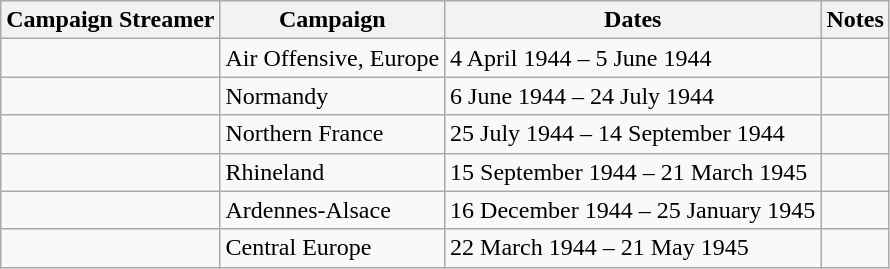<table class="wikitable">
<tr style="background:#efefef;">
<th>Campaign Streamer</th>
<th>Campaign</th>
<th>Dates</th>
<th>Notes</th>
</tr>
<tr>
<td></td>
<td>Air Offensive, Europe</td>
<td>4 April 1944 – 5 June 1944</td>
<td></td>
</tr>
<tr>
<td></td>
<td>Normandy</td>
<td>6 June 1944 – 24 July 1944</td>
<td></td>
</tr>
<tr>
<td></td>
<td>Northern France</td>
<td>25 July 1944 – 14 September 1944</td>
<td></td>
</tr>
<tr>
<td></td>
<td>Rhineland</td>
<td>15 September 1944 – 21 March 1945</td>
<td></td>
</tr>
<tr>
<td></td>
<td>Ardennes-Alsace</td>
<td>16 December 1944 – 25 January 1945</td>
<td></td>
</tr>
<tr>
<td></td>
<td>Central Europe</td>
<td>22 March 1944 – 21 May 1945</td>
<td></td>
</tr>
</table>
